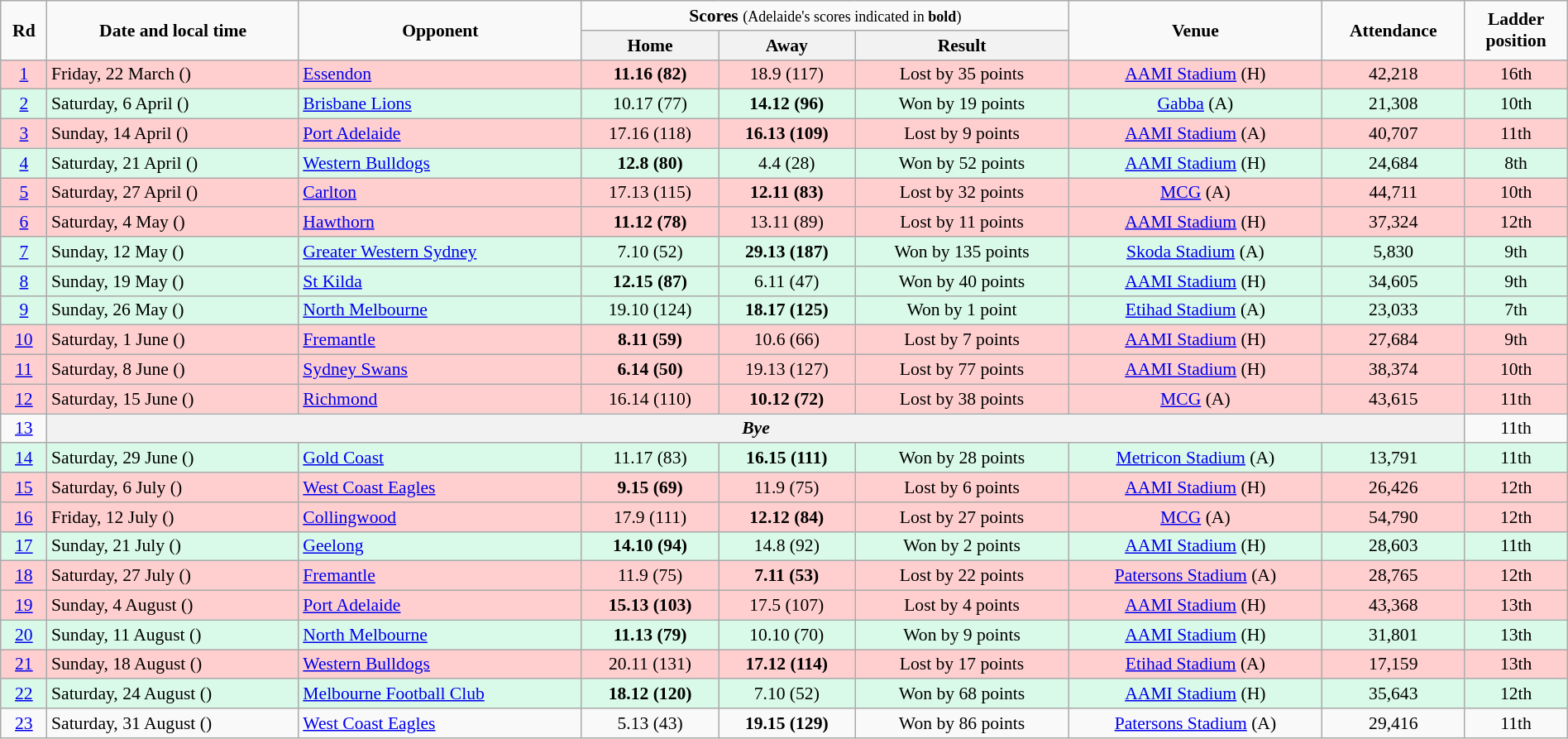<table class="wikitable" style="font-size:90%; text-align:center; width: 100%; margin-left: auto; margin-right: auto;">
<tr>
<td rowspan=2><strong>Rd</strong></td>
<td rowspan=2><strong>Date and local time</strong></td>
<td rowspan=2><strong>Opponent</strong></td>
<td colspan=3><strong>Scores</strong> <small>(Adelaide's scores indicated in <strong>bold</strong>)</small></td>
<td rowspan=2><strong>Venue</strong></td>
<td rowspan=2><strong>Attendance</strong></td>
<td rowspan=2><strong>Ladder<br>position</strong></td>
</tr>
<tr>
<th>Home</th>
<th>Away</th>
<th>Result</th>
</tr>
<tr style="background:#FFCFCF;">
<td><a href='#'>1</a></td>
<td align=left>Friday, 22 March ()</td>
<td align=left><a href='#'>Essendon</a></td>
<td><strong>11.16 (82)</strong></td>
<td>18.9 (117)</td>
<td>Lost by 35 points</td>
<td><a href='#'>AAMI Stadium</a> (H)</td>
<td>42,218</td>
<td>16th</td>
</tr>
<tr style="background:#d9f9e9;">
<td><a href='#'>2</a></td>
<td align=left>Saturday, 6 April ()</td>
<td align=left><a href='#'>Brisbane Lions</a></td>
<td>10.17 (77)</td>
<td><strong>14.12 (96)</strong></td>
<td>Won by 19 points</td>
<td><a href='#'>Gabba</a> (A)</td>
<td>21,308</td>
<td>10th</td>
</tr>
<tr style="background:#FFCFCF;">
<td><a href='#'>3</a></td>
<td align=left>Sunday, 14 April ()</td>
<td align=left><a href='#'>Port Adelaide</a></td>
<td>17.16 (118)</td>
<td><strong>16.13 (109)</strong></td>
<td>Lost by 9 points</td>
<td><a href='#'>AAMI Stadium</a> (A)</td>
<td>40,707</td>
<td>11th</td>
</tr>
<tr style="background:#d9f9e9;">
<td><a href='#'>4</a></td>
<td align=left>Saturday, 21 April ()</td>
<td align=left><a href='#'>Western Bulldogs</a></td>
<td><strong>12.8 (80)</strong></td>
<td>4.4 (28)</td>
<td>Won by 52 points</td>
<td><a href='#'>AAMI Stadium</a> (H)</td>
<td>24,684</td>
<td>8th</td>
</tr>
<tr style="background:#FFCFCF;">
<td><a href='#'>5</a></td>
<td align=left>Saturday, 27 April ()</td>
<td align=left><a href='#'>Carlton</a></td>
<td>17.13 (115)</td>
<td><strong>12.11 (83)</strong></td>
<td>Lost by 32 points</td>
<td><a href='#'>MCG</a> (A)</td>
<td>44,711</td>
<td>10th</td>
</tr>
<tr style="background:#FFCFCF;">
<td><a href='#'>6</a></td>
<td align=left>Saturday, 4 May ()</td>
<td align=left><a href='#'>Hawthorn</a></td>
<td><strong>11.12 (78)</strong></td>
<td>13.11 (89)</td>
<td>Lost by 11 points</td>
<td><a href='#'>AAMI Stadium</a> (H)</td>
<td>37,324</td>
<td>12th</td>
</tr>
<tr style="background:#d9f9e9;">
<td><a href='#'>7</a></td>
<td align=left>Sunday, 12 May ()</td>
<td align=left><a href='#'>Greater Western Sydney</a></td>
<td>7.10 (52)</td>
<td><strong>29.13 (187)</strong></td>
<td>Won by 135 points</td>
<td><a href='#'>Skoda Stadium</a> (A)</td>
<td>5,830</td>
<td>9th</td>
</tr>
<tr style="background:#d9f9e9;">
<td><a href='#'>8</a></td>
<td align=left>Sunday, 19 May ()</td>
<td align=left><a href='#'>St Kilda</a></td>
<td><strong>12.15 (87)</strong></td>
<td>6.11 (47)</td>
<td>Won by 40 points</td>
<td><a href='#'>AAMI Stadium</a> (H)</td>
<td>34,605</td>
<td>9th</td>
</tr>
<tr style="background:#d9f9e9;">
<td><a href='#'>9</a></td>
<td align=left>Sunday, 26 May ()</td>
<td align=left><a href='#'>North Melbourne</a></td>
<td>19.10 (124)</td>
<td><strong>18.17 (125)</strong></td>
<td>Won by 1 point</td>
<td><a href='#'>Etihad Stadium</a> (A)</td>
<td>23,033</td>
<td>7th</td>
</tr>
<tr style="background:#FFCFCF;">
<td><a href='#'>10</a></td>
<td align=left>Saturday, 1 June ()</td>
<td align=left><a href='#'>Fremantle</a></td>
<td><strong>8.11 (59)</strong></td>
<td>10.6 (66)</td>
<td>Lost by 7 points</td>
<td><a href='#'>AAMI Stadium</a> (H)</td>
<td>27,684</td>
<td>9th</td>
</tr>
<tr style="background:#FFCFCF;">
<td><a href='#'>11</a></td>
<td align=left>Saturday, 8 June ()</td>
<td align=left><a href='#'>Sydney Swans</a></td>
<td><strong>6.14 (50)</strong></td>
<td>19.13 (127)</td>
<td>Lost by 77 points</td>
<td><a href='#'>AAMI Stadium</a> (H)</td>
<td>38,374</td>
<td>10th</td>
</tr>
<tr style="background:#FFCFCF;">
<td><a href='#'>12</a></td>
<td align=left>Saturday, 15 June ()</td>
<td align=left><a href='#'>Richmond</a></td>
<td>16.14 (110)</td>
<td><strong>10.12 (72)</strong></td>
<td>Lost by 38 points</td>
<td><a href='#'>MCG</a> (A)</td>
<td>43,615</td>
<td>11th</td>
</tr>
<tr>
<td><a href='#'>13</a></td>
<th colspan=7><span><em>Bye</em></span></th>
<td>11th</td>
</tr>
<tr style="background:#d9f9e9;">
<td><a href='#'>14</a></td>
<td align=left>Saturday, 29 June ()</td>
<td align=left><a href='#'>Gold Coast</a></td>
<td>11.17 (83)</td>
<td><strong>16.15 (111)</strong></td>
<td>Won by 28 points</td>
<td><a href='#'>Metricon Stadium</a> (A)</td>
<td>13,791</td>
<td>11th</td>
</tr>
<tr style="background:#FFCFCF;">
<td><a href='#'>15</a></td>
<td align=left>Saturday, 6 July ()</td>
<td align=left><a href='#'>West Coast Eagles</a></td>
<td><strong>9.15 (69)</strong></td>
<td>11.9 (75)</td>
<td>Lost by 6 points</td>
<td><a href='#'>AAMI Stadium</a> (H)</td>
<td>26,426</td>
<td>12th</td>
</tr>
<tr style="background:#FFCFCF;">
<td><a href='#'>16</a></td>
<td align=left>Friday, 12 July ()</td>
<td align=left><a href='#'>Collingwood</a></td>
<td>17.9 (111)</td>
<td><strong>12.12 (84)</strong></td>
<td>Lost by 27 points</td>
<td><a href='#'>MCG</a> (A)</td>
<td>54,790</td>
<td>12th</td>
</tr>
<tr style="background:#d9f9e9;">
<td><a href='#'>17</a></td>
<td align=left>Sunday, 21 July ()</td>
<td align=left><a href='#'>Geelong</a></td>
<td><strong>14.10 (94)</strong></td>
<td>14.8 (92)</td>
<td>Won by 2 points</td>
<td><a href='#'>AAMI Stadium</a> (H)</td>
<td>28,603</td>
<td>11th</td>
</tr>
<tr style="background:#FFCFCF;">
<td><a href='#'>18</a></td>
<td align=left>Saturday, 27 July ()</td>
<td align=left><a href='#'>Fremantle</a></td>
<td>11.9 (75)</td>
<td><strong>7.11 (53)</strong></td>
<td>Lost by 22 points</td>
<td><a href='#'>Patersons Stadium</a> (A)</td>
<td>28,765</td>
<td>12th</td>
</tr>
<tr style="background:#FFCFCF;">
<td><a href='#'>19</a></td>
<td align=left>Sunday, 4 August ()</td>
<td align=left><a href='#'>Port Adelaide</a></td>
<td><strong>15.13 (103)</strong></td>
<td>17.5 (107)</td>
<td>Lost by 4 points</td>
<td><a href='#'>AAMI Stadium</a> (H)</td>
<td>43,368</td>
<td>13th</td>
</tr>
<tr style="background:#d9f9e9;">
<td><a href='#'>20</a></td>
<td align=left>Sunday, 11 August ()</td>
<td align=left><a href='#'>North Melbourne</a></td>
<td><strong>11.13 (79)</strong></td>
<td>10.10 (70)</td>
<td>Won by 9 points</td>
<td><a href='#'>AAMI Stadium</a> (H)</td>
<td>31,801</td>
<td>13th</td>
</tr>
<tr style="background:#FFCFCF;">
<td><a href='#'>21</a></td>
<td align=left>Sunday, 18 August ()</td>
<td align=left><a href='#'>Western Bulldogs</a></td>
<td>20.11 (131)</td>
<td><strong>17.12 (114)</strong></td>
<td>Lost by 17 points</td>
<td><a href='#'>Etihad Stadium</a> (A)</td>
<td>17,159</td>
<td>13th</td>
</tr>
<tr style="background:#d9f9e9;">
<td><a href='#'>22</a></td>
<td align=left>Saturday, 24 August ()</td>
<td align=left><a href='#'>Melbourne Football Club</a></td>
<td><strong>18.12 (120)</strong></td>
<td>7.10 (52)</td>
<td>Won by 68 points</td>
<td><a href='#'>AAMI Stadium</a> (H)</td>
<td>35,643</td>
<td>12th</td>
</tr>
<tr style="background#d9f9e9;">
<td><a href='#'>23</a></td>
<td align=left>Saturday, 31 August ()</td>
<td align=left><a href='#'>West Coast Eagles</a></td>
<td>5.13 (43)</td>
<td><strong>19.15 (129)</strong></td>
<td>Won by 86 points</td>
<td><a href='#'>Patersons Stadium</a> (A)</td>
<td>29,416</td>
<td>11th</td>
</tr>
</table>
